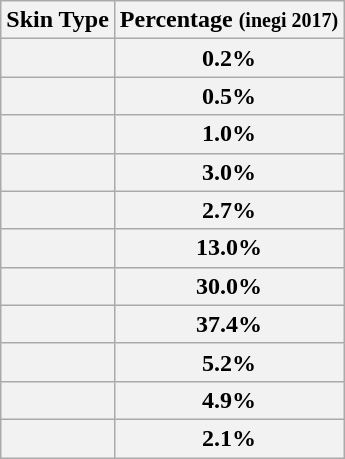<table class="wikitable floatright">
<tr>
<th>Skin Type</th>
<th>Percentage <small>(inegi 2017)</small></th>
</tr>
<tr>
<th></th>
<th>0.2%</th>
</tr>
<tr>
<th></th>
<th>0.5%</th>
</tr>
<tr>
<th></th>
<th>1.0%</th>
</tr>
<tr>
<th></th>
<th>3.0%</th>
</tr>
<tr>
<th></th>
<th>2.7%</th>
</tr>
<tr>
<th></th>
<th>13.0%</th>
</tr>
<tr>
<th></th>
<th>30.0%</th>
</tr>
<tr>
<th></th>
<th>37.4%</th>
</tr>
<tr>
<th></th>
<th>5.2%</th>
</tr>
<tr>
<th></th>
<th>4.9%</th>
</tr>
<tr>
<th></th>
<th>2.1%</th>
</tr>
</table>
